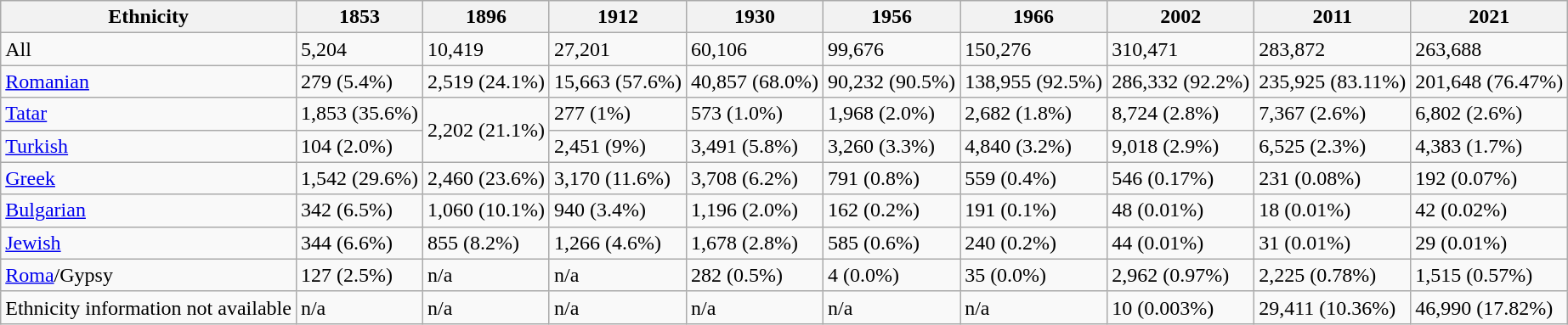<table class="wikitable" align=center>
<tr>
<th>Ethnicity</th>
<th>1853</th>
<th>1896</th>
<th>1912</th>
<th>1930</th>
<th>1956</th>
<th>1966</th>
<th>2002</th>
<th>2011</th>
<th>2021</th>
</tr>
<tr>
<td>All</td>
<td>5,204</td>
<td>10,419</td>
<td>27,201</td>
<td>60,106</td>
<td>99,676</td>
<td>150,276</td>
<td>310,471</td>
<td>283,872</td>
<td>263,688</td>
</tr>
<tr>
<td><a href='#'>Romanian</a></td>
<td>279 (5.4%)</td>
<td>2,519 (24.1%)</td>
<td>15,663 (57.6%)</td>
<td>40,857 (68.0%)</td>
<td>90,232 (90.5%)</td>
<td>138,955 (92.5%)</td>
<td>286,332 (92.2%)</td>
<td>235,925 (83.11%)</td>
<td>201,648 (76.47%)</td>
</tr>
<tr>
<td><a href='#'>Tatar</a></td>
<td>1,853 (35.6%)</td>
<td rowspan=2>2,202 (21.1%)</td>
<td>277 (1%)</td>
<td>573 (1.0%)</td>
<td>1,968 (2.0%)</td>
<td>2,682 (1.8%)</td>
<td>8,724 (2.8%)</td>
<td>7,367 (2.6%)</td>
<td>6,802 (2.6%)</td>
</tr>
<tr>
<td><a href='#'>Turkish</a></td>
<td>104 (2.0%)</td>
<td>2,451 (9%)</td>
<td>3,491 (5.8%)</td>
<td>3,260 (3.3%)</td>
<td>4,840 (3.2%)</td>
<td>9,018 (2.9%)</td>
<td>6,525 (2.3%)</td>
<td>4,383 (1.7%)</td>
</tr>
<tr>
<td><a href='#'>Greek</a></td>
<td>1,542 (29.6%)</td>
<td>2,460 (23.6%)</td>
<td>3,170 (11.6%)</td>
<td>3,708 (6.2%)</td>
<td>791 (0.8%)</td>
<td>559 (0.4%)</td>
<td>546 (0.17%)</td>
<td>231 (0.08%)</td>
<td>192 (0.07%)</td>
</tr>
<tr>
<td><a href='#'>Bulgarian</a></td>
<td>342 (6.5%)</td>
<td>1,060 (10.1%)</td>
<td>940 (3.4%)</td>
<td>1,196 (2.0%)</td>
<td>162 (0.2%)</td>
<td>191 (0.1%)</td>
<td>48 (0.01%)</td>
<td>18 (0.01%)</td>
<td>42 (0.02%)</td>
</tr>
<tr>
<td><a href='#'>Jewish</a></td>
<td>344 (6.6%)</td>
<td>855 (8.2%)</td>
<td>1,266 (4.6%)</td>
<td>1,678 (2.8%)</td>
<td>585 (0.6%)</td>
<td>240 (0.2%)</td>
<td>44 (0.01%)</td>
<td>31 (0.01%)</td>
<td>29 (0.01%)</td>
</tr>
<tr>
<td><a href='#'>Roma</a>/Gypsy</td>
<td>127 (2.5%)</td>
<td>n/a</td>
<td>n/a</td>
<td>282 (0.5%)</td>
<td>4 (0.0%)</td>
<td>35 (0.0%)</td>
<td>2,962 (0.97%)</td>
<td>2,225 (0.78%)</td>
<td>1,515 (0.57%)</td>
</tr>
<tr>
<td>Ethnicity information not available</td>
<td>n/a</td>
<td>n/a</td>
<td>n/a</td>
<td>n/a</td>
<td>n/a</td>
<td>n/a</td>
<td>10 (0.003%)</td>
<td>29,411 (10.36%)</td>
<td>46,990 (17.82%)</td>
</tr>
</table>
